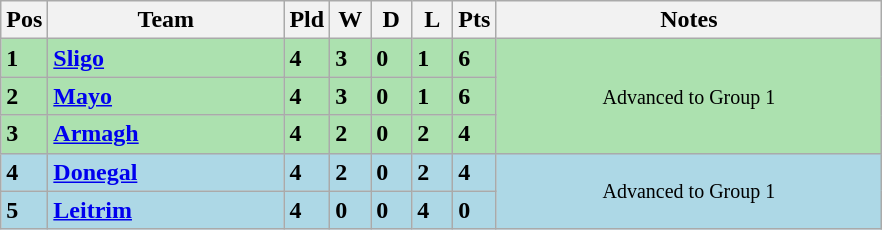<table class="wikitable" style="text-align: centre;">
<tr>
<th width=20>Pos</th>
<th width=150>Team</th>
<th width=20>Pld</th>
<th width=20>W</th>
<th width=20>D</th>
<th width=20>L</th>
<th width=20>Pts</th>
<th width=250>Notes</th>
</tr>
<tr style="background:#ACE1AF;">
<td><strong>1</strong></td>
<td align=left><strong> <a href='#'>Sligo</a> </strong></td>
<td><strong>4</strong></td>
<td><strong>3</strong></td>
<td><strong>0</strong></td>
<td><strong>1</strong></td>
<td><strong>6</strong></td>
<td rowspan=3 align=center><small> Advanced to Group 1</small></td>
</tr>
<tr style="background:#ACE1AF;">
<td><strong>2</strong></td>
<td align=left><strong> <a href='#'>Mayo</a> </strong></td>
<td><strong>4</strong></td>
<td><strong>3</strong></td>
<td><strong>0</strong></td>
<td><strong>1</strong></td>
<td><strong>6</strong></td>
</tr>
<tr style="background:#ACE1AF;">
<td><strong>3</strong></td>
<td align=left><strong> <a href='#'>Armagh</a> </strong></td>
<td><strong>4</strong></td>
<td><strong>2</strong></td>
<td><strong>0</strong></td>
<td><strong>2</strong></td>
<td><strong>4</strong></td>
</tr>
<tr style="background:#ADD8E6;">
<td><strong>4</strong></td>
<td align=left><strong> <a href='#'>Donegal</a> </strong></td>
<td><strong>4</strong></td>
<td><strong>2</strong></td>
<td><strong>0</strong></td>
<td><strong>2</strong></td>
<td><strong>4</strong></td>
<td rowspan=2 align=center><small> Advanced to Group 1</small></td>
</tr>
<tr style="background:#ADD8E6;">
<td><strong>5</strong></td>
<td align=left><strong> <a href='#'>Leitrim</a> </strong></td>
<td><strong>4</strong></td>
<td><strong>0</strong></td>
<td><strong>0</strong></td>
<td><strong>4</strong></td>
<td><strong>0</strong></td>
</tr>
</table>
